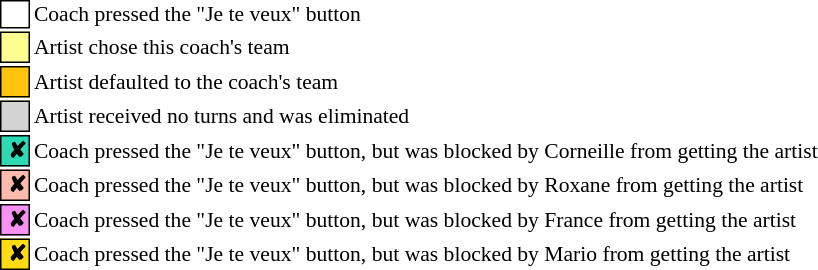<table class="toccolours" style="font-size: 90%; white-space: nowrap;">
<tr>
<td style="background:white; border:1px solid black;"><strong></strong></td>
<td>Coach pressed the "Je te veux" button</td>
</tr>
<tr>
<td style="background:#fdfc8f; border:1px solid black;">    </td>
<td>Artist chose this coach's team</td>
</tr>
<tr>
<td style="background:#FFC40C; border:1px solid black;">    </td>
<td style="padding-right: 8px">Artist defaulted to the coach's team</td>
</tr>
<tr>
<td style="background:lightgrey; border:1px solid black;">    </td>
<td>Artist received no turns and was eliminated</td>
</tr>
<tr>
<td style="background:#2ddab4; border:1px solid black;"> <strong>✘</strong></td>
<td>Coach pressed the "Je te veux" button, but was blocked by Corneille from getting the artist</td>
</tr>
<tr>
<td style="background:#febaad; border:1px solid black;"> <strong>✘</strong></td>
<td>Coach pressed the "Je te veux" button, but was blocked by Roxane from getting the artist</td>
</tr>
<tr>
<td style="background:#f791f3; border:1px solid black;"> <strong>✘</strong></td>
<td>Coach pressed the "Je te veux" button, but was blocked by France from getting the artist</td>
</tr>
<tr>
<td style="background:#ffdb11; border:1px solid black;"> <strong>✘</strong></td>
<td>Coach pressed the "Je te veux" button, but was blocked by Mario from getting the artist</td>
</tr>
</table>
